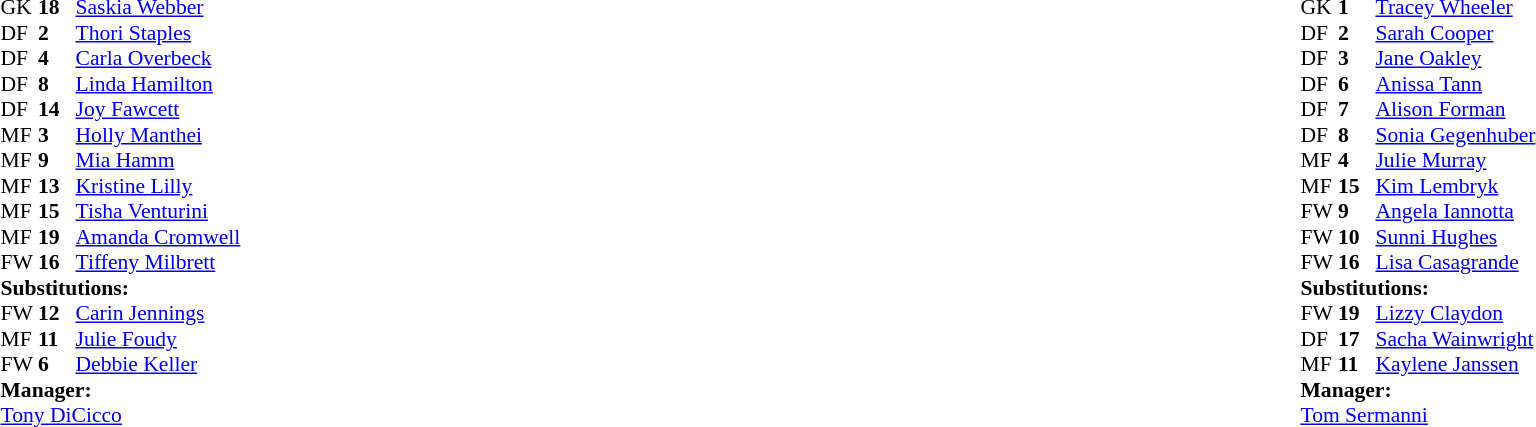<table width="100%">
<tr>
<td valign="top" width="40%"><br><table style="font-size:90%" cellspacing="0" cellpadding="0">
<tr>
<th width=25></th>
<th width=25></th>
</tr>
<tr>
<td>GK</td>
<td><strong>18</strong></td>
<td><a href='#'>Saskia Webber</a></td>
</tr>
<tr>
<td>DF</td>
<td><strong>2</strong></td>
<td><a href='#'>Thori Staples</a></td>
</tr>
<tr>
<td>DF</td>
<td><strong>4</strong></td>
<td><a href='#'>Carla Overbeck</a></td>
</tr>
<tr>
<td>DF</td>
<td><strong>8</strong></td>
<td><a href='#'>Linda Hamilton</a></td>
</tr>
<tr>
<td>DF</td>
<td><strong>14</strong></td>
<td><a href='#'>Joy Fawcett</a></td>
</tr>
<tr>
<td>MF</td>
<td><strong>3</strong></td>
<td><a href='#'>Holly Manthei</a></td>
<td></td>
<td></td>
</tr>
<tr>
<td>MF</td>
<td><strong>9</strong></td>
<td><a href='#'>Mia Hamm</a></td>
</tr>
<tr>
<td>MF</td>
<td><strong>13</strong></td>
<td><a href='#'>Kristine Lilly</a></td>
</tr>
<tr>
<td>MF</td>
<td><strong>15</strong></td>
<td><a href='#'>Tisha Venturini</a></td>
<td></td>
</tr>
<tr>
<td>MF</td>
<td><strong>19</strong></td>
<td><a href='#'>Amanda Cromwell</a></td>
<td></td>
<td></td>
</tr>
<tr>
<td>FW</td>
<td><strong>16</strong></td>
<td><a href='#'>Tiffeny Milbrett</a></td>
<td></td>
<td></td>
</tr>
<tr>
<td colspan=3><strong>Substitutions:</strong></td>
</tr>
<tr>
<td>FW</td>
<td><strong>12</strong></td>
<td><a href='#'>Carin Jennings</a></td>
<td></td>
<td></td>
</tr>
<tr>
<td>MF</td>
<td><strong>11</strong></td>
<td><a href='#'>Julie Foudy</a></td>
<td></td>
<td></td>
</tr>
<tr>
<td>FW</td>
<td><strong>6</strong></td>
<td><a href='#'>Debbie Keller</a></td>
<td></td>
<td></td>
</tr>
<tr>
<td colspan=3><strong>Manager:</strong></td>
</tr>
<tr>
<td colspan=3><a href='#'>Tony DiCicco</a></td>
</tr>
</table>
</td>
<td valign="top"></td>
<td valign="top" width="50%"><br><table style="font-size:90%; margin:auto" cellspacing="0" cellpadding="0">
<tr>
<th width=25></th>
<th width=25></th>
</tr>
<tr>
<td>GK</td>
<td><strong>1</strong></td>
<td><a href='#'>Tracey Wheeler</a></td>
</tr>
<tr>
<td>DF</td>
<td><strong>2</strong></td>
<td><a href='#'>Sarah Cooper</a></td>
</tr>
<tr>
<td>DF</td>
<td><strong>3</strong></td>
<td><a href='#'>Jane Oakley</a></td>
<td></td>
<td></td>
</tr>
<tr>
<td>DF</td>
<td><strong>6</strong></td>
<td><a href='#'>Anissa Tann</a></td>
</tr>
<tr>
<td>DF</td>
<td><strong>7</strong></td>
<td><a href='#'>Alison Forman</a></td>
<td></td>
</tr>
<tr>
<td>DF</td>
<td><strong>8</strong></td>
<td><a href='#'>Sonia Gegenhuber</a></td>
</tr>
<tr>
<td>MF</td>
<td><strong>4</strong></td>
<td><a href='#'>Julie Murray</a></td>
<td></td>
</tr>
<tr>
<td>MF</td>
<td><strong>15</strong></td>
<td><a href='#'>Kim Lembryk</a></td>
<td></td>
<td></td>
</tr>
<tr>
<td>FW</td>
<td><strong>9</strong></td>
<td><a href='#'>Angela Iannotta</a></td>
<td></td>
</tr>
<tr>
<td>FW</td>
<td><strong>10</strong></td>
<td><a href='#'>Sunni Hughes</a></td>
</tr>
<tr>
<td>FW</td>
<td><strong>16</strong></td>
<td><a href='#'>Lisa Casagrande</a></td>
<td></td>
<td></td>
</tr>
<tr>
<td colspan=3><strong>Substitutions:</strong></td>
</tr>
<tr>
<td>FW</td>
<td><strong>19</strong></td>
<td><a href='#'>Lizzy Claydon</a></td>
<td></td>
<td></td>
</tr>
<tr>
<td>DF</td>
<td><strong>17</strong></td>
<td><a href='#'>Sacha Wainwright</a></td>
<td></td>
<td></td>
</tr>
<tr>
<td>MF</td>
<td><strong>11</strong></td>
<td><a href='#'>Kaylene Janssen</a></td>
<td></td>
<td></td>
</tr>
<tr>
<td colspan=3><strong>Manager:</strong></td>
</tr>
<tr>
<td colspan=3> <a href='#'>Tom Sermanni</a></td>
</tr>
</table>
</td>
</tr>
</table>
